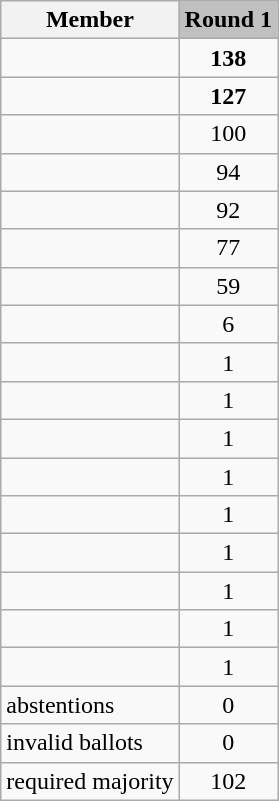<table class="wikitable collapsible">
<tr>
<th>Member</th>
<td style="background:silver;"><strong>Round 1</strong></td>
</tr>
<tr>
<td></td>
<td style="text-align:center;"><strong>138</strong></td>
</tr>
<tr>
<td></td>
<td style="text-align:center;"><strong>127</strong></td>
</tr>
<tr>
<td></td>
<td style="text-align:center;">100</td>
</tr>
<tr>
<td></td>
<td style="text-align:center;">94</td>
</tr>
<tr>
<td></td>
<td style="text-align:center;">92</td>
</tr>
<tr>
<td></td>
<td style="text-align:center;">77</td>
</tr>
<tr>
<td></td>
<td style="text-align:center;">59</td>
</tr>
<tr>
<td></td>
<td style="text-align:center;">6</td>
</tr>
<tr>
<td></td>
<td style="text-align:center;">1</td>
</tr>
<tr>
<td></td>
<td style="text-align:center;">1</td>
</tr>
<tr>
<td></td>
<td style="text-align:center;">1</td>
</tr>
<tr>
<td></td>
<td style="text-align:center;">1</td>
</tr>
<tr>
<td></td>
<td style="text-align:center;">1</td>
</tr>
<tr>
<td></td>
<td style="text-align:center;">1</td>
</tr>
<tr>
<td></td>
<td style="text-align:center;">1</td>
</tr>
<tr>
<td></td>
<td style="text-align:center;">1</td>
</tr>
<tr>
<td></td>
<td style="text-align:center;">1</td>
</tr>
<tr>
<td>abstentions</td>
<td style="text-align:center;">0</td>
</tr>
<tr>
<td>invalid ballots</td>
<td style="text-align:center;">0</td>
</tr>
<tr>
<td>required majority</td>
<td style="text-align:center;">102</td>
</tr>
</table>
